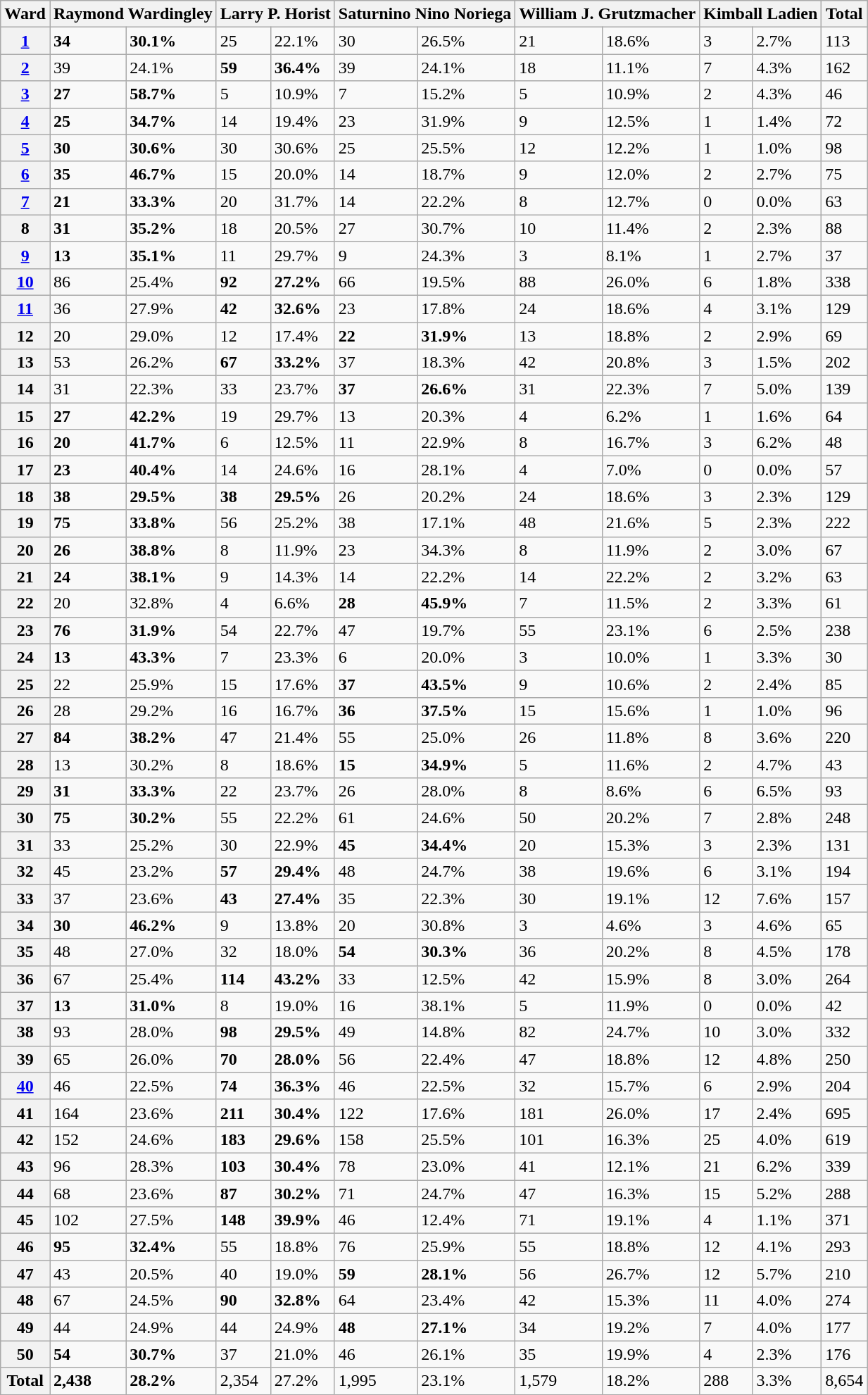<table class="wikitable collapsible collapsed sortable">
<tr>
<th>Ward</th>
<th colspan=2>Raymond Wardingley</th>
<th colspan=2>Larry P. Horist</th>
<th colspan=2>Saturnino Nino Noriega</th>
<th colspan=2>William J. Grutzmacher</th>
<th colspan=2>Kimball Ladien</th>
<th>Total</th>
</tr>
<tr>
<th><a href='#'>1</a></th>
<td><strong>34</strong></td>
<td><strong>30.1%</strong></td>
<td>25</td>
<td>22.1%</td>
<td>30</td>
<td>26.5%</td>
<td>21</td>
<td>18.6%</td>
<td>3</td>
<td>2.7%</td>
<td>113</td>
</tr>
<tr>
<th><a href='#'>2</a></th>
<td>39</td>
<td>24.1%</td>
<td><strong>59</strong></td>
<td><strong>36.4%</strong></td>
<td>39</td>
<td>24.1%</td>
<td>18</td>
<td>11.1%</td>
<td>7</td>
<td>4.3%</td>
<td>162</td>
</tr>
<tr>
<th><a href='#'>3</a></th>
<td><strong>27</strong></td>
<td><strong>58.7%</strong></td>
<td>5</td>
<td>10.9%</td>
<td>7</td>
<td>15.2%</td>
<td>5</td>
<td>10.9%</td>
<td>2</td>
<td>4.3%</td>
<td>46</td>
</tr>
<tr>
<th><a href='#'>4</a></th>
<td><strong>25</strong></td>
<td><strong>34.7%</strong></td>
<td>14</td>
<td>19.4%</td>
<td>23</td>
<td>31.9%</td>
<td>9</td>
<td>12.5%</td>
<td>1</td>
<td>1.4%</td>
<td>72</td>
</tr>
<tr>
<th><a href='#'>5</a></th>
<td><strong>30</strong></td>
<td><strong>30.6%</strong></td>
<td>30</td>
<td>30.6%</td>
<td>25</td>
<td>25.5%</td>
<td>12</td>
<td>12.2%</td>
<td>1</td>
<td>1.0%</td>
<td>98</td>
</tr>
<tr>
<th><a href='#'>6</a></th>
<td><strong>35</strong></td>
<td><strong>46.7%</strong></td>
<td>15</td>
<td>20.0%</td>
<td>14</td>
<td>18.7%</td>
<td>9</td>
<td>12.0%</td>
<td>2</td>
<td>2.7%</td>
<td>75</td>
</tr>
<tr>
<th><a href='#'>7</a></th>
<td><strong>21</strong></td>
<td><strong>33.3%</strong></td>
<td>20</td>
<td>31.7%</td>
<td>14</td>
<td>22.2%</td>
<td>8</td>
<td>12.7%</td>
<td>0</td>
<td>0.0%</td>
<td>63</td>
</tr>
<tr>
<th>8</th>
<td><strong>31</strong></td>
<td><strong>35.2%</strong></td>
<td>18</td>
<td>20.5%</td>
<td>27</td>
<td>30.7%</td>
<td>10</td>
<td>11.4%</td>
<td>2</td>
<td>2.3%</td>
<td>88</td>
</tr>
<tr>
<th><a href='#'>9</a></th>
<td><strong>13</strong></td>
<td><strong>35.1%</strong></td>
<td>11</td>
<td>29.7%</td>
<td>9</td>
<td>24.3%</td>
<td>3</td>
<td>8.1%</td>
<td>1</td>
<td>2.7%</td>
<td>37</td>
</tr>
<tr>
<th><a href='#'>10</a></th>
<td>86</td>
<td>25.4%</td>
<td><strong>92</strong></td>
<td><strong>27.2%</strong></td>
<td>66</td>
<td>19.5%</td>
<td>88</td>
<td>26.0%</td>
<td>6</td>
<td>1.8%</td>
<td>338</td>
</tr>
<tr>
<th><a href='#'>11</a></th>
<td>36</td>
<td>27.9%</td>
<td><strong>42</strong></td>
<td><strong>32.6%</strong></td>
<td>23</td>
<td>17.8%</td>
<td>24</td>
<td>18.6%</td>
<td>4</td>
<td>3.1%</td>
<td>129</td>
</tr>
<tr>
<th>12</th>
<td>20</td>
<td>29.0%</td>
<td>12</td>
<td>17.4%</td>
<td><strong>22</strong></td>
<td><strong>31.9%</strong></td>
<td>13</td>
<td>18.8%</td>
<td>2</td>
<td>2.9%</td>
<td>69</td>
</tr>
<tr>
<th>13</th>
<td>53</td>
<td>26.2%</td>
<td><strong>67</strong></td>
<td><strong>33.2%</strong></td>
<td>37</td>
<td>18.3%</td>
<td>42</td>
<td>20.8%</td>
<td>3</td>
<td>1.5%</td>
<td>202</td>
</tr>
<tr>
<th>14</th>
<td>31</td>
<td>22.3%</td>
<td>33</td>
<td>23.7%</td>
<td><strong>37</strong></td>
<td><strong>26.6%</strong></td>
<td>31</td>
<td>22.3%</td>
<td>7</td>
<td>5.0%</td>
<td>139</td>
</tr>
<tr>
<th>15</th>
<td><strong>27</strong></td>
<td><strong>42.2%</strong></td>
<td>19</td>
<td>29.7%</td>
<td>13</td>
<td>20.3%</td>
<td>4</td>
<td>6.2%</td>
<td>1</td>
<td>1.6%</td>
<td>64</td>
</tr>
<tr>
<th>16</th>
<td><strong>20</strong></td>
<td><strong>41.7%</strong></td>
<td>6</td>
<td>12.5%</td>
<td>11</td>
<td>22.9%</td>
<td>8</td>
<td>16.7%</td>
<td>3</td>
<td>6.2%</td>
<td>48</td>
</tr>
<tr>
<th>17</th>
<td><strong>23</strong></td>
<td><strong>40.4%</strong></td>
<td>14</td>
<td>24.6%</td>
<td>16</td>
<td>28.1%</td>
<td>4</td>
<td>7.0%</td>
<td>0</td>
<td>0.0%</td>
<td>57</td>
</tr>
<tr>
<th>18</th>
<td><strong>38</strong></td>
<td><strong>29.5%</strong></td>
<td><strong>38</strong></td>
<td><strong>29.5%</strong></td>
<td>26</td>
<td>20.2%</td>
<td>24</td>
<td>18.6%</td>
<td>3</td>
<td>2.3%</td>
<td>129</td>
</tr>
<tr>
<th>19</th>
<td><strong>75</strong></td>
<td><strong>33.8%</strong></td>
<td>56</td>
<td>25.2%</td>
<td>38</td>
<td>17.1%</td>
<td>48</td>
<td>21.6%</td>
<td>5</td>
<td>2.3%</td>
<td>222</td>
</tr>
<tr>
<th>20</th>
<td><strong>26</strong></td>
<td><strong>38.8%</strong></td>
<td>8</td>
<td>11.9%</td>
<td>23</td>
<td>34.3%</td>
<td>8</td>
<td>11.9%</td>
<td>2</td>
<td>3.0%</td>
<td>67</td>
</tr>
<tr>
<th>21</th>
<td><strong>24</strong></td>
<td><strong>38.1%</strong></td>
<td>9</td>
<td>14.3%</td>
<td>14</td>
<td>22.2%</td>
<td>14</td>
<td>22.2%</td>
<td>2</td>
<td>3.2%</td>
<td>63</td>
</tr>
<tr>
<th>22</th>
<td>20</td>
<td>32.8%</td>
<td>4</td>
<td>6.6%</td>
<td><strong>28</strong></td>
<td><strong>45.9%</strong></td>
<td>7</td>
<td>11.5%</td>
<td>2</td>
<td>3.3%</td>
<td>61</td>
</tr>
<tr>
<th>23</th>
<td><strong>76</strong></td>
<td><strong>31.9%</strong></td>
<td>54</td>
<td>22.7%</td>
<td>47</td>
<td>19.7%</td>
<td>55</td>
<td>23.1%</td>
<td>6</td>
<td>2.5%</td>
<td>238</td>
</tr>
<tr>
<th>24</th>
<td><strong>13</strong></td>
<td><strong>43.3%</strong></td>
<td>7</td>
<td>23.3%</td>
<td>6</td>
<td>20.0%</td>
<td>3</td>
<td>10.0%</td>
<td>1</td>
<td>3.3%</td>
<td>30</td>
</tr>
<tr>
<th>25</th>
<td>22</td>
<td>25.9%</td>
<td>15</td>
<td>17.6%</td>
<td><strong>37</strong></td>
<td><strong>43.5%</strong></td>
<td>9</td>
<td>10.6%</td>
<td>2</td>
<td>2.4%</td>
<td>85</td>
</tr>
<tr>
<th>26</th>
<td>28</td>
<td>29.2%</td>
<td>16</td>
<td>16.7%</td>
<td><strong>36</strong></td>
<td><strong>37.5%</strong></td>
<td>15</td>
<td>15.6%</td>
<td>1</td>
<td>1.0%</td>
<td>96</td>
</tr>
<tr>
<th>27</th>
<td><strong>84</strong></td>
<td><strong>38.2%</strong></td>
<td>47</td>
<td>21.4%</td>
<td>55</td>
<td>25.0%</td>
<td>26</td>
<td>11.8%</td>
<td>8</td>
<td>3.6%</td>
<td>220</td>
</tr>
<tr>
<th>28</th>
<td>13</td>
<td>30.2%</td>
<td>8</td>
<td>18.6%</td>
<td><strong>15</strong></td>
<td><strong>34.9%</strong></td>
<td>5</td>
<td>11.6%</td>
<td>2</td>
<td>4.7%</td>
<td>43</td>
</tr>
<tr>
<th>29</th>
<td><strong>31</strong></td>
<td><strong>33.3%</strong></td>
<td>22</td>
<td>23.7%</td>
<td>26</td>
<td>28.0%</td>
<td>8</td>
<td>8.6%</td>
<td>6</td>
<td>6.5%</td>
<td>93</td>
</tr>
<tr>
<th>30</th>
<td><strong>75</strong></td>
<td><strong>30.2%</strong></td>
<td>55</td>
<td>22.2%</td>
<td>61</td>
<td>24.6%</td>
<td>50</td>
<td>20.2%</td>
<td>7</td>
<td>2.8%</td>
<td>248</td>
</tr>
<tr>
<th>31</th>
<td>33</td>
<td>25.2%</td>
<td>30</td>
<td>22.9%</td>
<td><strong>45</strong></td>
<td><strong>34.4%</strong></td>
<td>20</td>
<td>15.3%</td>
<td>3</td>
<td>2.3%</td>
<td>131</td>
</tr>
<tr>
<th>32</th>
<td>45</td>
<td>23.2%</td>
<td><strong>57</strong></td>
<td><strong>29.4%</strong></td>
<td>48</td>
<td>24.7%</td>
<td>38</td>
<td>19.6%</td>
<td>6</td>
<td>3.1%</td>
<td>194</td>
</tr>
<tr>
<th>33</th>
<td>37</td>
<td>23.6%</td>
<td><strong>43</strong></td>
<td><strong>27.4%</strong></td>
<td>35</td>
<td>22.3%</td>
<td>30</td>
<td>19.1%</td>
<td>12</td>
<td>7.6%</td>
<td>157</td>
</tr>
<tr>
<th>34</th>
<td><strong>30</strong></td>
<td><strong>46.2%</strong></td>
<td>9</td>
<td>13.8%</td>
<td>20</td>
<td>30.8%</td>
<td>3</td>
<td>4.6%</td>
<td>3</td>
<td>4.6%</td>
<td>65</td>
</tr>
<tr>
<th>35</th>
<td>48</td>
<td>27.0%</td>
<td>32</td>
<td>18.0%</td>
<td><strong>54</strong></td>
<td><strong>30.3%</strong></td>
<td>36</td>
<td>20.2%</td>
<td>8</td>
<td>4.5%</td>
<td>178</td>
</tr>
<tr>
<th>36</th>
<td>67</td>
<td>25.4%</td>
<td><strong>114</strong></td>
<td><strong>43.2%</strong></td>
<td>33</td>
<td>12.5%</td>
<td>42</td>
<td>15.9%</td>
<td>8</td>
<td>3.0%</td>
<td>264</td>
</tr>
<tr>
<th>37</th>
<td><strong>13</strong></td>
<td><strong>31.0%</strong></td>
<td>8</td>
<td>19.0%</td>
<td>16</td>
<td>38.1%</td>
<td>5</td>
<td>11.9%</td>
<td>0</td>
<td>0.0%</td>
<td>42</td>
</tr>
<tr>
<th>38</th>
<td>93</td>
<td>28.0%</td>
<td><strong>98</strong></td>
<td><strong>29.5%</strong></td>
<td>49</td>
<td>14.8%</td>
<td>82</td>
<td>24.7%</td>
<td>10</td>
<td>3.0%</td>
<td>332</td>
</tr>
<tr>
<th>39</th>
<td>65</td>
<td>26.0%</td>
<td><strong>70</strong></td>
<td><strong>28.0%</strong></td>
<td>56</td>
<td>22.4%</td>
<td>47</td>
<td>18.8%</td>
<td>12</td>
<td>4.8%</td>
<td>250</td>
</tr>
<tr>
<th><a href='#'>40</a></th>
<td>46</td>
<td>22.5%</td>
<td><strong>74</strong></td>
<td><strong>36.3%</strong></td>
<td>46</td>
<td>22.5%</td>
<td>32</td>
<td>15.7%</td>
<td>6</td>
<td>2.9%</td>
<td>204</td>
</tr>
<tr>
<th>41</th>
<td>164</td>
<td>23.6%</td>
<td><strong>211</strong></td>
<td><strong>30.4%</strong></td>
<td>122</td>
<td>17.6%</td>
<td>181</td>
<td>26.0%</td>
<td>17</td>
<td>2.4%</td>
<td>695</td>
</tr>
<tr>
<th>42</th>
<td>152</td>
<td>24.6%</td>
<td><strong>183</strong></td>
<td><strong>29.6%</strong></td>
<td>158</td>
<td>25.5%</td>
<td>101</td>
<td>16.3%</td>
<td>25</td>
<td>4.0%</td>
<td>619</td>
</tr>
<tr>
<th>43</th>
<td>96</td>
<td>28.3%</td>
<td><strong>103</strong></td>
<td><strong>30.4%</strong></td>
<td>78</td>
<td>23.0%</td>
<td>41</td>
<td>12.1%</td>
<td>21</td>
<td>6.2%</td>
<td>339</td>
</tr>
<tr>
<th>44</th>
<td>68</td>
<td>23.6%</td>
<td><strong>87</strong></td>
<td><strong>30.2%</strong></td>
<td>71</td>
<td>24.7%</td>
<td>47</td>
<td>16.3%</td>
<td>15</td>
<td>5.2%</td>
<td>288</td>
</tr>
<tr>
<th>45</th>
<td>102</td>
<td>27.5%</td>
<td><strong>148</strong></td>
<td><strong>39.9%</strong></td>
<td>46</td>
<td>12.4%</td>
<td>71</td>
<td>19.1%</td>
<td>4</td>
<td>1.1%</td>
<td>371</td>
</tr>
<tr>
<th>46</th>
<td><strong>95</strong></td>
<td><strong>32.4%</strong></td>
<td>55</td>
<td>18.8%</td>
<td>76</td>
<td>25.9%</td>
<td>55</td>
<td>18.8%</td>
<td>12</td>
<td>4.1%</td>
<td>293</td>
</tr>
<tr>
<th>47</th>
<td>43</td>
<td>20.5%</td>
<td>40</td>
<td>19.0%</td>
<td><strong>59</strong></td>
<td><strong>28.1%</strong></td>
<td>56</td>
<td>26.7%</td>
<td>12</td>
<td>5.7%</td>
<td>210</td>
</tr>
<tr>
<th>48</th>
<td>67</td>
<td>24.5%</td>
<td><strong>90</strong></td>
<td><strong>32.8%</strong></td>
<td>64</td>
<td>23.4%</td>
<td>42</td>
<td>15.3%</td>
<td>11</td>
<td>4.0%</td>
<td>274</td>
</tr>
<tr>
<th>49</th>
<td>44</td>
<td>24.9%</td>
<td>44</td>
<td>24.9%</td>
<td><strong>48</strong></td>
<td><strong>27.1%</strong></td>
<td>34</td>
<td>19.2%</td>
<td>7</td>
<td>4.0%</td>
<td>177</td>
</tr>
<tr>
<th>50</th>
<td><strong>54</strong></td>
<td><strong>30.7%</strong></td>
<td>37</td>
<td>21.0%</td>
<td>46</td>
<td>26.1%</td>
<td>35</td>
<td>19.9%</td>
<td>4</td>
<td>2.3%</td>
<td>176</td>
</tr>
<tr>
<th>Total</th>
<td><strong>2,438</strong></td>
<td><strong>28.2%</strong></td>
<td>2,354</td>
<td>27.2%</td>
<td>1,995</td>
<td>23.1%</td>
<td>1,579</td>
<td>18.2%</td>
<td>288</td>
<td>3.3%</td>
<td>8,654</td>
</tr>
</table>
